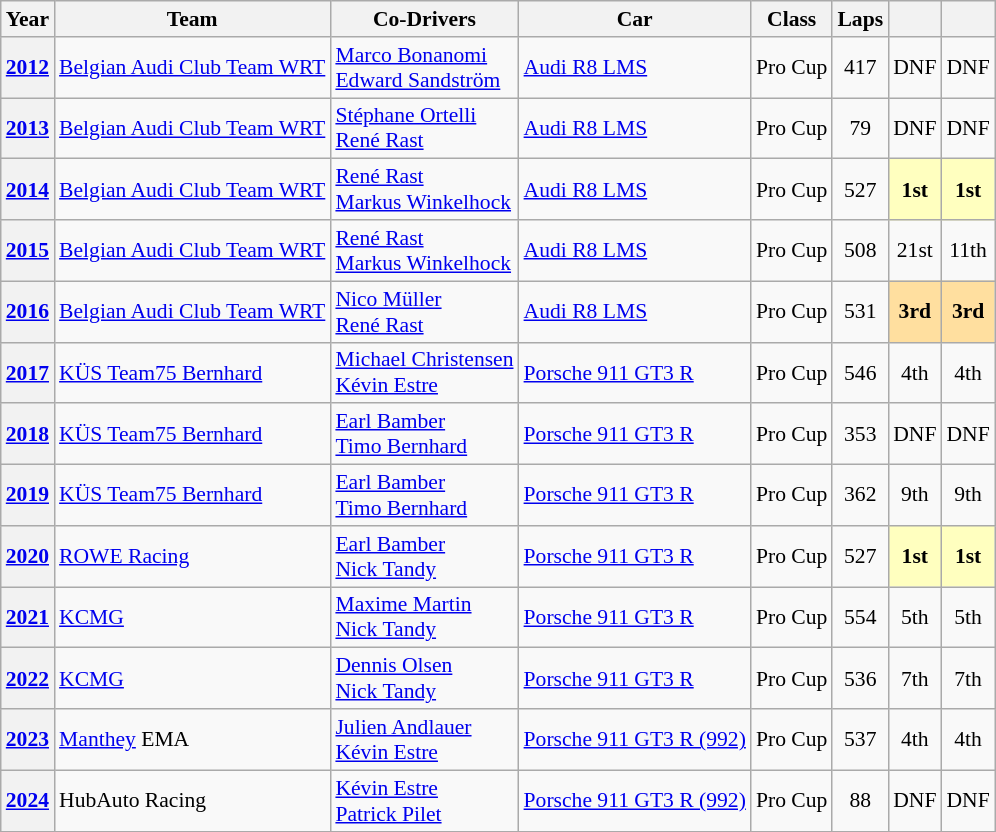<table class="wikitable" style="text-align:center; font-size:90%">
<tr>
<th>Year</th>
<th>Team</th>
<th>Co-Drivers</th>
<th>Car</th>
<th>Class</th>
<th>Laps</th>
<th></th>
<th></th>
</tr>
<tr>
<th><a href='#'>2012</a></th>
<td align="left"> <a href='#'>Belgian Audi Club Team WRT</a></td>
<td align="left"> <a href='#'>Marco Bonanomi</a><br> <a href='#'>Edward Sandström</a></td>
<td align="left"><a href='#'>Audi R8 LMS</a></td>
<td>Pro Cup</td>
<td>417</td>
<td>DNF</td>
<td>DNF</td>
</tr>
<tr>
<th><a href='#'>2013</a></th>
<td align="left"> <a href='#'>Belgian Audi Club Team WRT</a></td>
<td align="left"> <a href='#'>Stéphane Ortelli</a><br> <a href='#'>René Rast</a></td>
<td align="left"><a href='#'>Audi R8 LMS</a></td>
<td>Pro Cup</td>
<td>79</td>
<td>DNF</td>
<td>DNF</td>
</tr>
<tr>
<th><a href='#'>2014</a></th>
<td align="left"> <a href='#'>Belgian Audi Club Team WRT</a></td>
<td align="left"> <a href='#'>René Rast</a><br> <a href='#'>Markus Winkelhock</a></td>
<td align="left"><a href='#'>Audi R8 LMS</a></td>
<td>Pro Cup</td>
<td>527</td>
<td align=center style="background:#FFFFBF;"><strong>1st</strong></td>
<td align=center style="background:#FFFFBF;"><strong>1st</strong></td>
</tr>
<tr>
<th><a href='#'>2015</a></th>
<td align="left"> <a href='#'>Belgian Audi Club Team WRT</a></td>
<td align="left"> <a href='#'>René Rast</a><br> <a href='#'>Markus Winkelhock</a></td>
<td align="left"><a href='#'>Audi R8 LMS</a></td>
<td>Pro Cup</td>
<td>508</td>
<td>21st</td>
<td>11th</td>
</tr>
<tr>
<th><a href='#'>2016</a></th>
<td align="left"> <a href='#'>Belgian Audi Club Team WRT</a></td>
<td align="left"> <a href='#'>Nico Müller</a><br> <a href='#'>René Rast</a></td>
<td align="left"><a href='#'>Audi R8 LMS</a></td>
<td>Pro Cup</td>
<td>531</td>
<td style="background:#FFDF9F;"><strong>3rd</strong></td>
<td style="background:#FFDF9F;"><strong>3rd</strong></td>
</tr>
<tr>
<th><a href='#'>2017</a></th>
<td align="left"> <a href='#'>KÜS Team75 Bernhard</a></td>
<td align="left"> <a href='#'>Michael Christensen</a><br> <a href='#'>Kévin Estre</a></td>
<td align="left"><a href='#'>Porsche 911 GT3 R</a></td>
<td>Pro Cup</td>
<td>546</td>
<td>4th</td>
<td>4th</td>
</tr>
<tr>
<th><a href='#'>2018</a></th>
<td align="left"> <a href='#'>KÜS Team75 Bernhard</a></td>
<td align="left"> <a href='#'>Earl Bamber</a><br> <a href='#'>Timo Bernhard</a></td>
<td align="left"><a href='#'>Porsche 911 GT3 R</a></td>
<td>Pro Cup</td>
<td>353</td>
<td>DNF</td>
<td>DNF</td>
</tr>
<tr>
<th><a href='#'>2019</a></th>
<td align="left"> <a href='#'>KÜS Team75 Bernhard</a></td>
<td align="left"> <a href='#'>Earl Bamber</a><br> <a href='#'>Timo Bernhard</a></td>
<td align="left"><a href='#'>Porsche 911 GT3 R</a></td>
<td>Pro Cup</td>
<td>362</td>
<td>9th</td>
<td>9th</td>
</tr>
<tr>
<th><a href='#'>2020</a></th>
<td align="left"> <a href='#'>ROWE Racing</a></td>
<td align="left"> <a href='#'>Earl Bamber</a><br> <a href='#'>Nick Tandy</a></td>
<td align="left"><a href='#'>Porsche 911 GT3 R</a></td>
<td>Pro Cup</td>
<td>527</td>
<td align=center style="background:#FFFFBF;"><strong>1st</strong></td>
<td align=center style="background:#FFFFBF;"><strong>1st</strong></td>
</tr>
<tr>
<th><a href='#'>2021</a></th>
<td align="left"> <a href='#'>KCMG</a></td>
<td align="left"> <a href='#'>Maxime Martin</a><br> <a href='#'>Nick Tandy</a></td>
<td align="left"><a href='#'>Porsche 911 GT3 R</a></td>
<td>Pro Cup</td>
<td>554</td>
<td>5th</td>
<td>5th</td>
</tr>
<tr>
<th><a href='#'>2022</a></th>
<td align="left"> <a href='#'>KCMG</a></td>
<td align="left"> <a href='#'>Dennis Olsen</a><br> <a href='#'>Nick Tandy</a></td>
<td align="left"><a href='#'>Porsche 911 GT3 R</a></td>
<td>Pro Cup</td>
<td>536</td>
<td>7th</td>
<td>7th</td>
</tr>
<tr>
<th><a href='#'>2023</a></th>
<td align="left"> <a href='#'>Manthey</a> EMA</td>
<td align="left"> <a href='#'>Julien Andlauer</a><br> <a href='#'>Kévin Estre</a></td>
<td align="left"><a href='#'>Porsche 911 GT3 R (992)</a></td>
<td>Pro Cup</td>
<td>537</td>
<td>4th</td>
<td>4th</td>
</tr>
<tr>
<th><a href='#'>2024</a></th>
<td align="left"> HubAuto Racing</td>
<td align="left"> <a href='#'>Kévin Estre</a><br> <a href='#'>Patrick Pilet</a></td>
<td align="left"><a href='#'>Porsche 911 GT3 R (992)</a></td>
<td>Pro Cup</td>
<td>88</td>
<td>DNF</td>
<td>DNF</td>
</tr>
<tr>
</tr>
</table>
